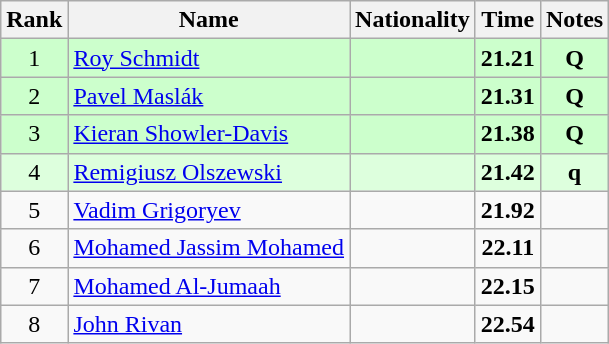<table class="wikitable sortable" style="text-align:center">
<tr>
<th>Rank</th>
<th>Name</th>
<th>Nationality</th>
<th>Time</th>
<th>Notes</th>
</tr>
<tr bgcolor=ccffcc>
<td>1</td>
<td align=left><a href='#'>Roy Schmidt</a></td>
<td align=left></td>
<td><strong>21.21</strong></td>
<td><strong>Q</strong></td>
</tr>
<tr bgcolor=ccffcc>
<td>2</td>
<td align=left><a href='#'>Pavel Maslák</a></td>
<td align=left></td>
<td><strong>21.31</strong></td>
<td><strong>Q</strong></td>
</tr>
<tr bgcolor=ccffcc>
<td>3</td>
<td align=left><a href='#'>Kieran Showler-Davis</a></td>
<td align=left></td>
<td><strong>21.38</strong></td>
<td><strong>Q</strong></td>
</tr>
<tr bgcolor=ddffdd>
<td>4</td>
<td align=left><a href='#'>Remigiusz Olszewski</a></td>
<td align=left></td>
<td><strong>21.42</strong></td>
<td><strong>q</strong></td>
</tr>
<tr>
<td>5</td>
<td align=left><a href='#'>Vadim Grigoryev</a></td>
<td align=left></td>
<td><strong>21.92</strong></td>
<td></td>
</tr>
<tr>
<td>6</td>
<td align=left><a href='#'>Mohamed Jassim Mohamed</a></td>
<td align=left></td>
<td><strong>22.11</strong></td>
<td></td>
</tr>
<tr>
<td>7</td>
<td align=left><a href='#'>Mohamed Al-Jumaah</a></td>
<td align=left></td>
<td><strong>22.15</strong></td>
<td></td>
</tr>
<tr>
<td>8</td>
<td align=left><a href='#'>John Rivan</a></td>
<td align=left></td>
<td><strong>22.54</strong></td>
<td></td>
</tr>
</table>
